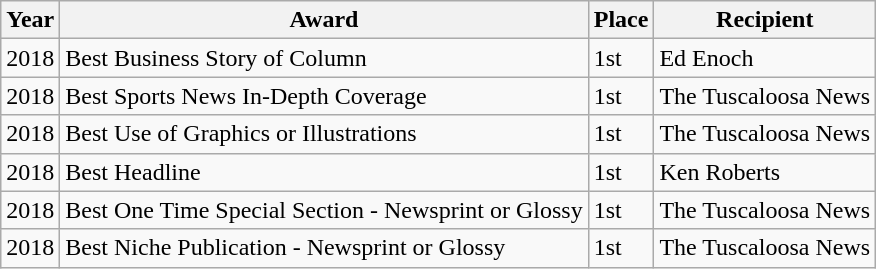<table class="wikitable">
<tr>
<th>Year</th>
<th>Award</th>
<th>Place</th>
<th>Recipient</th>
</tr>
<tr>
<td>2018</td>
<td>Best Business Story of Column</td>
<td>1st</td>
<td>Ed Enoch</td>
</tr>
<tr>
<td>2018</td>
<td>Best Sports News In-Depth Coverage</td>
<td>1st</td>
<td>The Tuscaloosa News</td>
</tr>
<tr>
<td>2018</td>
<td>Best Use of Graphics or Illustrations</td>
<td>1st</td>
<td>The Tuscaloosa News</td>
</tr>
<tr>
<td>2018</td>
<td>Best Headline</td>
<td>1st</td>
<td>Ken Roberts</td>
</tr>
<tr>
<td>2018</td>
<td>Best One Time Special Section - Newsprint or Glossy</td>
<td>1st</td>
<td>The Tuscaloosa News</td>
</tr>
<tr>
<td>2018</td>
<td>Best Niche Publication - Newsprint or Glossy</td>
<td>1st</td>
<td>The Tuscaloosa News</td>
</tr>
</table>
